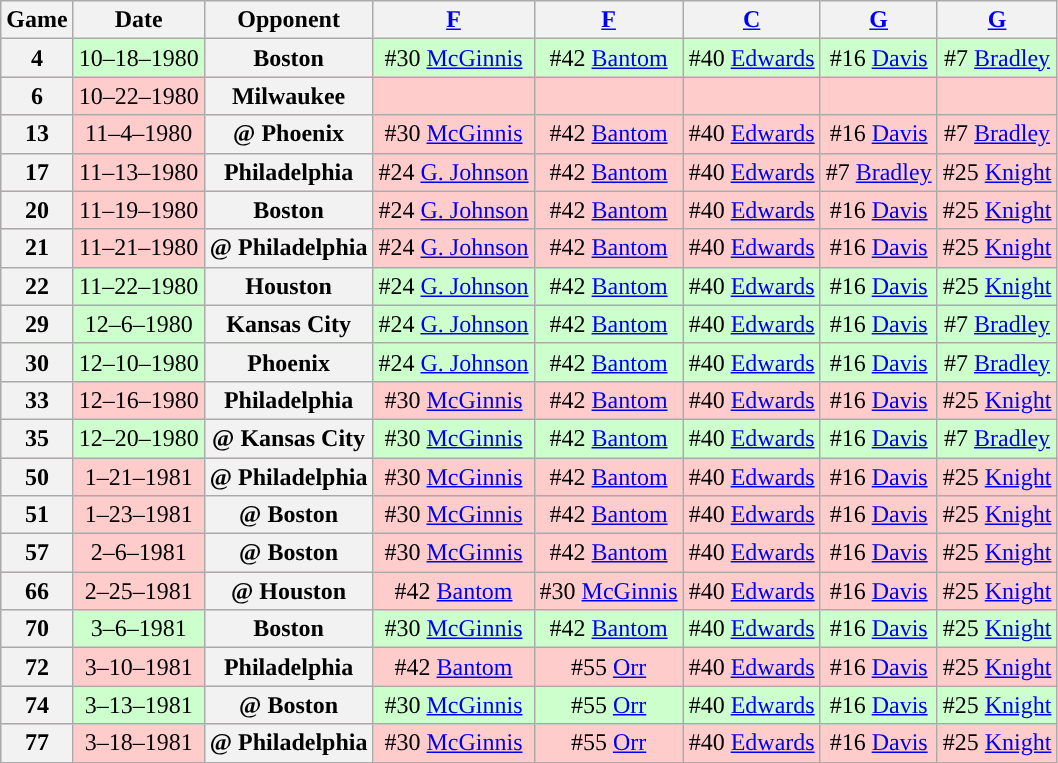<table class="wikitable">
<tr>
<th>Game</th>
<th>Date</th>
<th>Opponent</th>
<th><a href='#'>F</a></th>
<th><a href='#'>F</a></th>
<th><a href='#'>C</a></th>
<th><a href='#'>G</a></th>
<th><a href='#'>G</a></th>
</tr>
<tr align="center" bgcolor="#ccffcc">
<th>4</th>
<td>10–18–1980</td>
<th>Boston</th>
<td>#30 <a href='#'>McGinnis</a></td>
<td>#42 <a href='#'>Bantom</a></td>
<td>#40 <a href='#'>Edwards</a></td>
<td>#16 <a href='#'>Davis</a></td>
<td>#7 <a href='#'>Bradley</a></td>
</tr>
<tr align="center" bgcolor="#ffcccc">
<th>6</th>
<td>10–22–1980</td>
<th>Milwaukee</th>
<td></td>
<td></td>
<td></td>
<td></td>
<td></td>
</tr>
<tr align="center" bgcolor="#ffcccc">
<th>13</th>
<td>11–4–1980</td>
<th>@ Phoenix</th>
<td>#30 <a href='#'>McGinnis</a></td>
<td>#42 <a href='#'>Bantom</a></td>
<td>#40 <a href='#'>Edwards</a></td>
<td>#16 <a href='#'>Davis</a></td>
<td>#7 <a href='#'>Bradley</a></td>
</tr>
<tr align="center" bgcolor="#ffcccc">
<th>17</th>
<td>11–13–1980</td>
<th>Philadelphia</th>
<td>#24 <a href='#'>G. Johnson</a></td>
<td>#42 <a href='#'>Bantom</a></td>
<td>#40 <a href='#'>Edwards</a></td>
<td>#7 <a href='#'>Bradley</a></td>
<td>#25 <a href='#'>Knight</a></td>
</tr>
<tr align="center" bgcolor="#ffcccc">
<th>20</th>
<td>11–19–1980</td>
<th>Boston</th>
<td>#24 <a href='#'>G. Johnson</a></td>
<td>#42 <a href='#'>Bantom</a></td>
<td>#40 <a href='#'>Edwards</a></td>
<td>#16 <a href='#'>Davis</a></td>
<td>#25 <a href='#'>Knight</a></td>
</tr>
<tr align="center" bgcolor="#ffcccc">
<th>21</th>
<td>11–21–1980</td>
<th>@ Philadelphia</th>
<td>#24 <a href='#'>G. Johnson</a></td>
<td>#42 <a href='#'>Bantom</a></td>
<td>#40 <a href='#'>Edwards</a></td>
<td>#16 <a href='#'>Davis</a></td>
<td>#25 <a href='#'>Knight</a></td>
</tr>
<tr align="center" bgcolor="#ccffcc">
<th>22</th>
<td>11–22–1980</td>
<th>Houston</th>
<td>#24 <a href='#'>G. Johnson</a></td>
<td>#42 <a href='#'>Bantom</a></td>
<td>#40 <a href='#'>Edwards</a></td>
<td>#16 <a href='#'>Davis</a></td>
<td>#25 <a href='#'>Knight</a></td>
</tr>
<tr align="center" bgcolor="#ccffcc">
<th>29</th>
<td>12–6–1980</td>
<th>Kansas City</th>
<td>#24 <a href='#'>G. Johnson</a></td>
<td>#42 <a href='#'>Bantom</a></td>
<td>#40 <a href='#'>Edwards</a></td>
<td>#16 <a href='#'>Davis</a></td>
<td>#7 <a href='#'>Bradley</a></td>
</tr>
<tr align="center" bgcolor="#ccffcc">
<th>30</th>
<td>12–10–1980</td>
<th>Phoenix</th>
<td>#24 <a href='#'>G. Johnson</a></td>
<td>#42 <a href='#'>Bantom</a></td>
<td>#40 <a href='#'>Edwards</a></td>
<td>#16 <a href='#'>Davis</a></td>
<td>#7 <a href='#'>Bradley</a></td>
</tr>
<tr align="center" bgcolor="#ffcccc">
<th>33</th>
<td>12–16–1980</td>
<th>Philadelphia</th>
<td>#30 <a href='#'>McGinnis</a></td>
<td>#42 <a href='#'>Bantom</a></td>
<td>#40 <a href='#'>Edwards</a></td>
<td>#16 <a href='#'>Davis</a></td>
<td>#25 <a href='#'>Knight</a></td>
</tr>
<tr align="center" bgcolor="#ccffcc">
<th>35</th>
<td>12–20–1980</td>
<th>@ Kansas City</th>
<td>#30 <a href='#'>McGinnis</a></td>
<td>#42 <a href='#'>Bantom</a></td>
<td>#40 <a href='#'>Edwards</a></td>
<td>#16 <a href='#'>Davis</a></td>
<td>#7 <a href='#'>Bradley</a></td>
</tr>
<tr align="center" bgcolor="#ffcccc">
<th>50</th>
<td>1–21–1981</td>
<th>@ Philadelphia</th>
<td>#30 <a href='#'>McGinnis</a></td>
<td>#42 <a href='#'>Bantom</a></td>
<td>#40 <a href='#'>Edwards</a></td>
<td>#16 <a href='#'>Davis</a></td>
<td>#25 <a href='#'>Knight</a></td>
</tr>
<tr align="center" bgcolor="#ffcccc">
<th>51</th>
<td>1–23–1981</td>
<th>@ Boston</th>
<td>#30 <a href='#'>McGinnis</a></td>
<td>#42 <a href='#'>Bantom</a></td>
<td>#40 <a href='#'>Edwards</a></td>
<td>#16 <a href='#'>Davis</a></td>
<td>#25 <a href='#'>Knight</a></td>
</tr>
<tr align="center" bgcolor="#ffcccc">
<th>57</th>
<td>2–6–1981</td>
<th>@ Boston</th>
<td>#30 <a href='#'>McGinnis</a></td>
<td>#42 <a href='#'>Bantom</a></td>
<td>#40 <a href='#'>Edwards</a></td>
<td>#16 <a href='#'>Davis</a></td>
<td>#25 <a href='#'>Knight</a></td>
</tr>
<tr align="center" bgcolor="#ffcccc">
<th>66</th>
<td>2–25–1981</td>
<th>@ Houston</th>
<td>#42 <a href='#'>Bantom</a></td>
<td>#30 <a href='#'>McGinnis</a></td>
<td>#40 <a href='#'>Edwards</a></td>
<td>#16 <a href='#'>Davis</a></td>
<td>#25 <a href='#'>Knight</a></td>
</tr>
<tr align="center" bgcolor="#ccffcc">
<th>70</th>
<td>3–6–1981</td>
<th>Boston</th>
<td>#30 <a href='#'>McGinnis</a></td>
<td>#42 <a href='#'>Bantom</a></td>
<td>#40 <a href='#'>Edwards</a></td>
<td>#16 <a href='#'>Davis</a></td>
<td>#25 <a href='#'>Knight</a></td>
</tr>
<tr align="center" bgcolor="#ffcccc">
<th>72</th>
<td>3–10–1981</td>
<th>Philadelphia</th>
<td>#42 <a href='#'>Bantom</a></td>
<td>#55 <a href='#'>Orr</a></td>
<td>#40 <a href='#'>Edwards</a></td>
<td>#16 <a href='#'>Davis</a></td>
<td>#25 <a href='#'>Knight</a></td>
</tr>
<tr align="center" bgcolor="#ccffcc">
<th>74</th>
<td>3–13–1981</td>
<th>@ Boston</th>
<td>#30 <a href='#'>McGinnis</a></td>
<td>#55 <a href='#'>Orr</a></td>
<td>#40 <a href='#'>Edwards</a></td>
<td>#16 <a href='#'>Davis</a></td>
<td>#25 <a href='#'>Knight</a></td>
</tr>
<tr align="center" bgcolor="#ffcccc">
<th>77</th>
<td>3–18–1981</td>
<th>@ Philadelphia</th>
<td>#30 <a href='#'>McGinnis</a></td>
<td>#55 <a href='#'>Orr</a></td>
<td>#40 <a href='#'>Edwards</a></td>
<td>#16 <a href='#'>Davis</a></td>
<td>#25 <a href='#'>Knight</a></td>
</tr>
</table>
